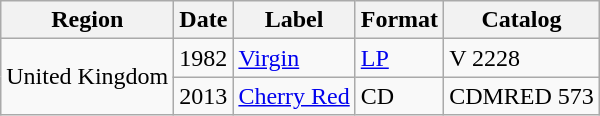<table class="wikitable">
<tr>
<th>Region</th>
<th>Date</th>
<th>Label</th>
<th>Format</th>
<th>Catalog</th>
</tr>
<tr>
<td rowspan="2">United Kingdom</td>
<td>1982</td>
<td><a href='#'>Virgin</a></td>
<td><a href='#'>LP</a></td>
<td>V 2228</td>
</tr>
<tr>
<td>2013</td>
<td><a href='#'>Cherry Red</a></td>
<td>CD</td>
<td>CDMRED 573</td>
</tr>
</table>
